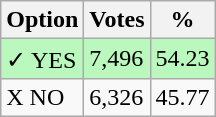<table class="wikitable">
<tr>
<th>Option</th>
<th>Votes</th>
<th>%</th>
</tr>
<tr>
<td style=background:#bbf8be>✓ YES</td>
<td style=background:#bbf8be>7,496</td>
<td style=background:#bbf8be>54.23</td>
</tr>
<tr>
<td>X NO</td>
<td>6,326</td>
<td>45.77</td>
</tr>
</table>
